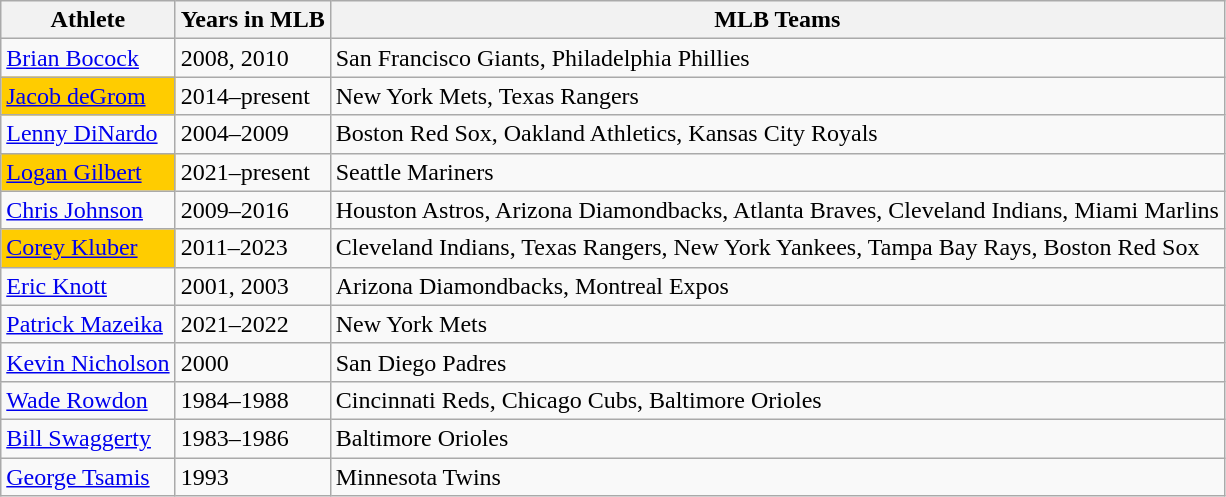<table class="wikitable">
<tr>
<th>Athlete</th>
<th>Years in MLB</th>
<th>MLB Teams</th>
</tr>
<tr>
<td><a href='#'>Brian Bocock</a></td>
<td>2008, 2010</td>
<td>San Francisco Giants, Philadelphia Phillies</td>
</tr>
<tr>
<td bgcolor="#FFCC00"><a href='#'>Jacob deGrom</a></td>
<td>2014–present</td>
<td>New York Mets, Texas Rangers</td>
</tr>
<tr>
<td><a href='#'>Lenny DiNardo</a></td>
<td>2004–2009</td>
<td>Boston Red Sox, Oakland Athletics, Kansas City Royals</td>
</tr>
<tr>
<td bgcolor="#FFCC00"><a href='#'>Logan Gilbert</a></td>
<td>2021–present</td>
<td>Seattle Mariners</td>
</tr>
<tr>
<td><a href='#'>Chris Johnson</a></td>
<td>2009–2016</td>
<td>Houston Astros, Arizona Diamondbacks, Atlanta Braves, Cleveland Indians, Miami Marlins</td>
</tr>
<tr>
<td bgcolor="#FFCC00"><a href='#'>Corey Kluber</a></td>
<td>2011–2023</td>
<td>Cleveland Indians, Texas Rangers, New York Yankees, Tampa Bay Rays, Boston Red Sox</td>
</tr>
<tr>
<td><a href='#'>Eric Knott</a></td>
<td>2001, 2003</td>
<td>Arizona Diamondbacks, Montreal Expos</td>
</tr>
<tr>
<td><a href='#'>Patrick Mazeika</a></td>
<td>2021–2022</td>
<td>New York Mets</td>
</tr>
<tr>
<td><a href='#'>Kevin Nicholson</a></td>
<td>2000</td>
<td>San Diego Padres</td>
</tr>
<tr>
<td><a href='#'>Wade Rowdon</a></td>
<td>1984–1988</td>
<td>Cincinnati Reds, Chicago Cubs, Baltimore Orioles</td>
</tr>
<tr>
<td><a href='#'>Bill Swaggerty</a></td>
<td>1983–1986</td>
<td>Baltimore Orioles</td>
</tr>
<tr>
<td><a href='#'>George Tsamis</a></td>
<td>1993</td>
<td>Minnesota Twins</td>
</tr>
</table>
